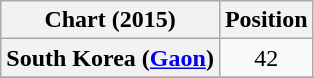<table class="wikitable plainrowheaders">
<tr>
<th>Chart (2015)</th>
<th>Position</th>
</tr>
<tr>
<th scope="row">South Korea (<a href='#'>Gaon</a>)</th>
<td align="center">42</td>
</tr>
<tr>
</tr>
</table>
